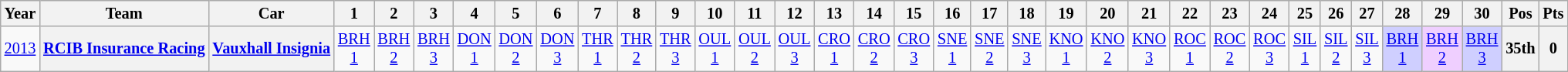<table class="wikitable" style="text-align:center; font-size:85%">
<tr>
<th>Year</th>
<th>Team</th>
<th>Car</th>
<th>1</th>
<th>2</th>
<th>3</th>
<th>4</th>
<th>5</th>
<th>6</th>
<th>7</th>
<th>8</th>
<th>9</th>
<th>10</th>
<th>11</th>
<th>12</th>
<th>13</th>
<th>14</th>
<th>15</th>
<th>16</th>
<th>17</th>
<th>18</th>
<th>19</th>
<th>20</th>
<th>21</th>
<th>22</th>
<th>23</th>
<th>24</th>
<th>25</th>
<th>26</th>
<th>27</th>
<th>28</th>
<th>29</th>
<th>30</th>
<th>Pos</th>
<th>Pts</th>
</tr>
<tr>
<td><a href='#'>2013</a></td>
<th nowrap><a href='#'>RCIB Insurance Racing</a></th>
<th nowrap><a href='#'>Vauxhall Insignia</a></th>
<td><a href='#'>BRH<br>1</a></td>
<td><a href='#'>BRH<br>2</a></td>
<td><a href='#'>BRH<br>3</a></td>
<td><a href='#'>DON<br>1</a></td>
<td><a href='#'>DON<br>2</a></td>
<td><a href='#'>DON<br>3</a></td>
<td><a href='#'>THR<br>1</a></td>
<td><a href='#'>THR<br>2</a></td>
<td><a href='#'>THR<br>3</a></td>
<td><a href='#'>OUL<br>1</a></td>
<td><a href='#'>OUL<br>2</a></td>
<td><a href='#'>OUL<br>3</a></td>
<td><a href='#'>CRO<br>1</a></td>
<td><a href='#'>CRO<br>2</a></td>
<td><a href='#'>CRO<br>3</a></td>
<td><a href='#'>SNE<br>1</a></td>
<td><a href='#'>SNE<br>2</a></td>
<td><a href='#'>SNE<br>3</a></td>
<td><a href='#'>KNO<br>1</a></td>
<td><a href='#'>KNO<br>2</a></td>
<td><a href='#'>KNO<br>3</a></td>
<td><a href='#'>ROC<br>1</a></td>
<td><a href='#'>ROC<br>2</a></td>
<td><a href='#'>ROC<br>3</a></td>
<td><a href='#'>SIL<br>1</a></td>
<td><a href='#'>SIL<br>2</a></td>
<td><a href='#'>SIL<br>3</a></td>
<td style="background:#CFCFFF;"><a href='#'>BRH<br>1</a><br></td>
<td style="background:#EFCFFF;"><a href='#'>BRH<br>2</a><br></td>
<td style="background:#CFCFFF;"><a href='#'>BRH<br>3</a><br></td>
<th>35th</th>
<th>0</th>
</tr>
</table>
